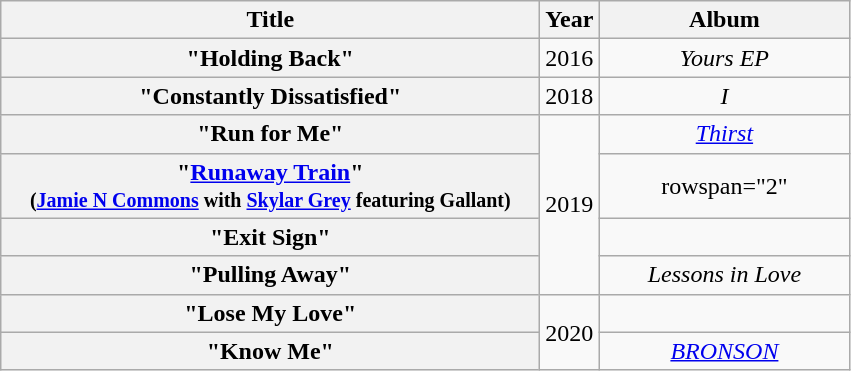<table class="wikitable plainrowheaders" style="text-align:center;">
<tr>
<th scope="col" style="width:22em;">Title</th>
<th scope="col" style="width:1em;">Year</th>
<th scope="col" style="width:10em;">Album</th>
</tr>
<tr>
<th scope="row">"Holding Back"<br></th>
<td>2016</td>
<td><em>Yours EP</em></td>
</tr>
<tr>
<th scope="row">"Constantly Dissatisfied"<br></th>
<td>2018</td>
<td><em>I</em></td>
</tr>
<tr>
<th scope="row">"Run for Me"<br></th>
<td rowspan="4">2019</td>
<td><em><a href='#'>Thirst</a></em></td>
</tr>
<tr>
<th scope="row">"<a href='#'>Runaway Train</a>"<br><small>(<a href='#'>Jamie N Commons</a> with <a href='#'>Skylar Grey</a> featuring Gallant)</small></th>
<td>rowspan="2" </td>
</tr>
<tr>
<th scope="row">"Exit Sign" <br></th>
</tr>
<tr>
<th scope="row">"Pulling Away"<br></th>
<td><em>Lessons in Love</em></td>
</tr>
<tr>
<th scope="row">"Lose My Love" <br></th>
<td rowspan="2">2020</td>
<td></td>
</tr>
<tr>
<th scope="row">"Know Me"<br></th>
<td><a href='#'><em>BRONSON</em></a></td>
</tr>
</table>
